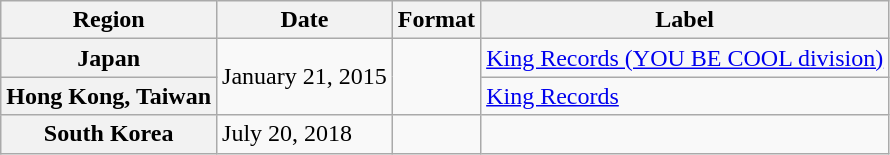<table class="wikitable plainrowheaders">
<tr>
<th>Region</th>
<th>Date</th>
<th>Format</th>
<th>Label</th>
</tr>
<tr>
<th scope="row">Japan</th>
<td rowspan="2">January 21, 2015</td>
<td rowspan="2"></td>
<td><a href='#'>King Records (YOU BE COOL division)</a></td>
</tr>
<tr>
<th scope="row">Hong Kong, Taiwan</th>
<td><a href='#'>King Records</a></td>
</tr>
<tr>
<th scope="row">South Korea</th>
<td>July 20, 2018</td>
<td></td>
<td></td>
</tr>
</table>
